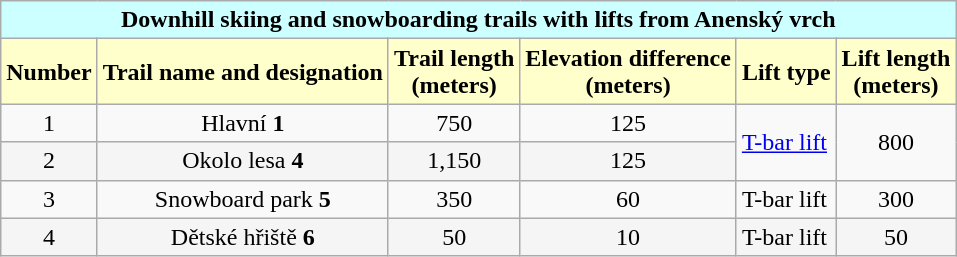<table class="wikitable" style="font-size:100%">
<tr>
<td colspan="6" align="center" bgcolor="#CCFFFF">  <strong>Downhill skiing and snowboarding trails with lifts from Anenský vrch</strong></td>
</tr>
<tr bgcolor="#FFFFCC">
<td align="center"><strong>Number</strong></td>
<td align="center"><strong>Trail name and designation</strong></td>
<td align="center"><strong>Trail length</strong><br><strong>(meters)</strong></td>
<td align="center"><strong>Elevation difference</strong><br><strong>(meters)</strong></td>
<td><strong>Lift type</strong></td>
<td align="center"><strong>Lift length</strong><br><strong>(meters)</strong></td>
</tr>
<tr>
<td align="center">1</td>
<td align="center">Hlavní  <strong>1</strong></td>
<td align="center">750</td>
<td align="center">125</td>
<td rowspan="2"><a href='#'>T-bar lift</a></td>
<td rowspan="2" align="center">800</td>
</tr>
<tr bgcolor="#F5F5F5">
<td align="center">2</td>
<td align="center">Okolo lesa  <strong>4</strong></td>
<td align="center">1,150</td>
<td align="center">125</td>
</tr>
<tr>
<td align="center">3</td>
<td align="center">Snowboard park  <strong>5</strong></td>
<td align="center">350</td>
<td align="center">60</td>
<td>T-bar lift</td>
<td align="center">300</td>
</tr>
<tr bgcolor="#F5F5F5">
<td align="center">4</td>
<td align="center">Dětské hřiště  <strong>6</strong></td>
<td align="center">50</td>
<td align="center">10</td>
<td>T-bar lift</td>
<td align="center">50</td>
</tr>
</table>
